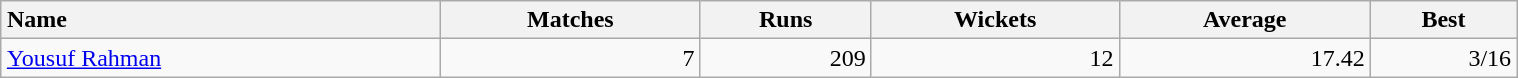<table class="wikitable" style="margin: 1em auto 1em auto" width="80%">
<tr>
<th style="text-align:left;">Name</th>
<th>Matches</th>
<th>Runs</th>
<th>Wickets</th>
<th>Average</th>
<th>Best</th>
</tr>
<tr style="text-align:right;">
<td style="text-align:left;"><a href='#'>Yousuf Rahman</a></td>
<td>7</td>
<td>209</td>
<td>12</td>
<td>17.42</td>
<td>3/16</td>
</tr>
</table>
